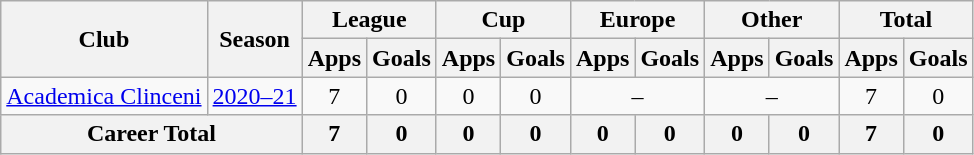<table class="wikitable" style="text-align:center;">
<tr>
<th rowspan="2">Club</th>
<th rowspan="2">Season</th>
<th colspan="2">League</th>
<th colspan="2">Cup</th>
<th colspan="2">Europe</th>
<th colspan="2">Other</th>
<th colspan="2">Total</th>
</tr>
<tr>
<th>Apps</th>
<th>Goals</th>
<th>Apps</th>
<th>Goals</th>
<th>Apps</th>
<th>Goals</th>
<th>Apps</th>
<th>Goals</th>
<th>Apps</th>
<th>Goals</th>
</tr>
<tr>
<td><a href='#'>Academica Clinceni</a></td>
<td><a href='#'>2020–21</a></td>
<td>7</td>
<td>0</td>
<td>0</td>
<td>0</td>
<td colspan="2">–</td>
<td colspan="2">–</td>
<td>7</td>
<td>0</td>
</tr>
<tr>
<th colspan="2">Career Total</th>
<th>7</th>
<th>0</th>
<th>0</th>
<th>0</th>
<th>0</th>
<th>0</th>
<th>0</th>
<th>0</th>
<th>7</th>
<th>0</th>
</tr>
</table>
